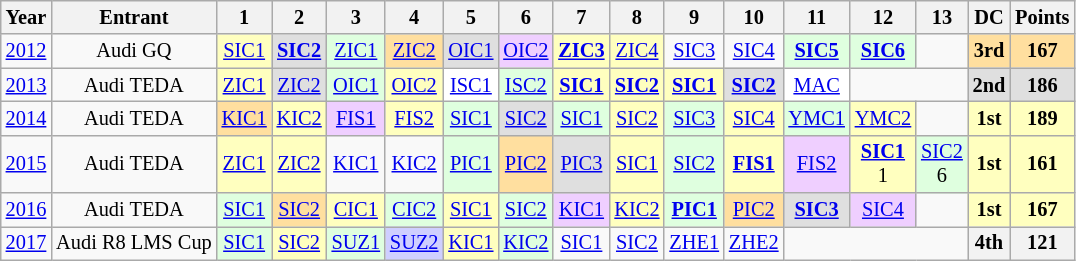<table class="wikitable" style="text-align:center; font-size:85%">
<tr>
<th>Year</th>
<th>Entrant</th>
<th>1</th>
<th>2</th>
<th>3</th>
<th>4</th>
<th>5</th>
<th>6</th>
<th>7</th>
<th>8</th>
<th>9</th>
<th>10</th>
<th>11</th>
<th>12</th>
<th>13</th>
<th>DC</th>
<th>Points</th>
</tr>
<tr>
<td><a href='#'>2012</a></td>
<td nowrap>Audi GQ</td>
<td style="background:#FFFFBF;"><a href='#'>SIC1</a><br></td>
<td style="background:#DFDFDF;"><strong><a href='#'>SIC2</a></strong><br></td>
<td style="background:#DFFFDF;"><a href='#'>ZIC1</a><br></td>
<td style="background:#FFDF9F;"><a href='#'>ZIC2</a><br></td>
<td style="background:#DFDFDF;"><a href='#'>OIC1</a><br></td>
<td style="background:#EFCFFF;"><a href='#'>OIC2</a><br></td>
<td style="background:#FFFFBF;"><strong><a href='#'>ZIC3</a></strong><br></td>
<td style="background:#FFFFBF;"><a href='#'>ZIC4</a><br></td>
<td><a href='#'>SIC3</a><br></td>
<td><a href='#'>SIC4</a><br></td>
<td style="background:#DFFFDF;"><strong><a href='#'>SIC5</a></strong><br></td>
<td style="background:#DFFFDF;"><strong><a href='#'>SIC6</a></strong><br></td>
<td></td>
<td style="background:#FFDF9F;"><strong>3rd</strong></td>
<td style="background:#FFDF9F;"><strong>167</strong></td>
</tr>
<tr>
<td><a href='#'>2013</a></td>
<td nowrap>Audi TEDA</td>
<td style="background:#FFFFBF;"><a href='#'>ZIC1</a><br></td>
<td style="background:#DFDFDF;"><a href='#'>ZIC2</a><br></td>
<td style="background:#DFFFDF;"><a href='#'>OIC1</a><br></td>
<td style="background:#FFFFBF;"><a href='#'>OIC2</a><br></td>
<td style="background:#FFFFFF;"><a href='#'>ISC1</a><br></td>
<td style="background:#DFFFDF;"><a href='#'>ISC2</a><br></td>
<td style="background:#FFFFBF;"><strong><a href='#'>SIC1</a></strong><br></td>
<td style="background:#FFFFBF;"><strong><a href='#'>SIC2</a></strong><br></td>
<td style="background:#FFFFBF;"><strong><a href='#'>SIC1</a></strong><br></td>
<td style="background:#DFDFDF;"><strong><a href='#'>SIC2</a></strong><br></td>
<td style="background:#FFFFFF;"><a href='#'>MAC</a><br></td>
<td colspan=2></td>
<td style="background:#DFDFDF;"><strong>2nd</strong></td>
<td style="background:#DFDFDF;"><strong>186</strong></td>
</tr>
<tr>
<td><a href='#'>2014</a></td>
<td nowrap>Audi TEDA</td>
<td style="background:#FFDF9F;"><a href='#'>KIC1</a><br></td>
<td style="background:#FFFFBF;"><a href='#'>KIC2</a><br></td>
<td style="background:#EFCFFF;"><a href='#'>FIS1</a><br></td>
<td style="background:#FFFFBF;"><a href='#'>FIS2</a><br></td>
<td style="background:#DFFFDF;"><a href='#'>SIC1</a><br></td>
<td style="background:#DFDFDF;"><a href='#'>SIC2</a><br></td>
<td style="background:#DFFFDF;"><a href='#'>SIC1</a><br></td>
<td style="background:#FFFFBF;"><a href='#'>SIC2</a><br></td>
<td style="background:#DFFFDF;"><a href='#'>SIC3</a><br></td>
<td style="background:#FFFFBF;"><a href='#'>SIC4</a><br></td>
<td style="background:#DFFFDF;"><a href='#'>YMC1</a><br></td>
<td style="background:#FFFFBF;"><a href='#'>YMC2</a><br></td>
<td></td>
<td style="background:#FFFFBF;"><strong>1st</strong></td>
<td style="background:#FFFFBF;"><strong>189</strong></td>
</tr>
<tr>
<td><a href='#'>2015</a></td>
<td nowrap>Audi TEDA</td>
<td style="background:#FFFFBF;"><a href='#'>ZIC1</a><br></td>
<td style="background:#FFFFBF;"><a href='#'>ZIC2</a><br></td>
<td><a href='#'>KIC1</a><br></td>
<td><a href='#'>KIC2</a><br></td>
<td style="background:#DFFFDF;"><a href='#'>PIC1</a><br></td>
<td style="background:#FFDF9F;"><a href='#'>PIC2</a><br></td>
<td style="background:#DFDFDF;"><a href='#'>PIC3</a><br></td>
<td style="background:#FFFFBF;"><a href='#'>SIC1</a><br></td>
<td style="background:#DFFFDF;"><a href='#'>SIC2</a><br></td>
<td style="background:#FFFFBF;"><strong><a href='#'>FIS1</a></strong><br></td>
<td style="background:#EFCFFF;"><a href='#'>FIS2</a><br></td>
<td style="background:#FFFFBF;"><strong><a href='#'>SIC1</a></strong><br>1<small></small></td>
<td style="background:#DFFFDF;"><a href='#'>SIC2</a><br>6<small></small></td>
<td style="background:#FFFFBF;"><strong>1st</strong></td>
<td style="background:#FFFFBF;"><strong>161</strong></td>
</tr>
<tr>
<td><a href='#'>2016</a></td>
<td nowrap>Audi TEDA</td>
<td style="background:#DFFFDF;"><a href='#'>SIC1</a><br></td>
<td style="background:#FFDF9F;"><a href='#'>SIC2</a><br></td>
<td style="background:#FFFFBF;"><a href='#'>CIC1</a><br></td>
<td style="background:#DFFFDF;"><a href='#'>CIC2</a><br></td>
<td style="background:#FFFFBF;"><a href='#'>SIC1</a><br></td>
<td style="background:#DFFFDF;"><a href='#'>SIC2</a><br></td>
<td style="background:#EFCFFF;"><a href='#'>KIC1</a><br></td>
<td style="background:#FFFFBF;"><a href='#'>KIC2</a><br></td>
<td style="background:#DFFFDF;"><strong><a href='#'>PIC1</a></strong><br></td>
<td style="background:#FFDF9F;"><a href='#'>PIC2</a><br></td>
<td style="background:#DFDFDF;"><strong><a href='#'>SIC3</a></strong><br></td>
<td style="background:#EFCFFF;"><a href='#'>SIC4</a><br></td>
<td></td>
<td style="background:#FFFFBF;"><strong>1st</strong></td>
<td style="background:#FFFFBF;"><strong>167</strong></td>
</tr>
<tr>
<td><a href='#'>2017</a></td>
<td nowrap>Audi R8 LMS Cup</td>
<td style="background:#DFFFDF;"><a href='#'>SIC1</a><br></td>
<td style="background:#FFFFBF;"><a href='#'>SIC2</a><br></td>
<td style="background:#DFFFDF;"><a href='#'>SUZ1</a><br></td>
<td style="background:#CFCFFF;"><a href='#'>SUZ2</a><br></td>
<td style="background:#FFFFBF;"><a href='#'>KIC1</a><br></td>
<td style="background:#DFFFDF;"><a href='#'>KIC2</a><br></td>
<td><a href='#'>SIC1</a></td>
<td><a href='#'>SIC2</a></td>
<td><a href='#'>ZHE1</a></td>
<td><a href='#'>ZHE2</a></td>
<td colspan=3></td>
<th><strong>4th</strong></th>
<th>121</th>
</tr>
</table>
